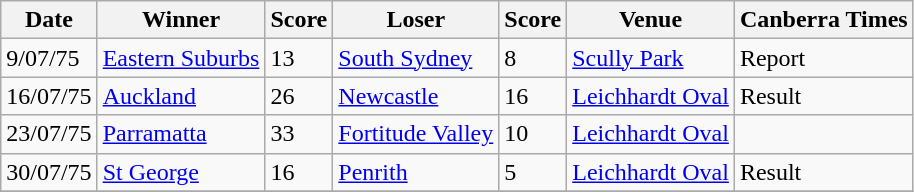<table class="wikitable">
<tr>
<th>Date</th>
<th>Winner</th>
<th>Score</th>
<th>Loser</th>
<th>Score</th>
<th>Venue</th>
<th>Canberra Times</th>
</tr>
<tr>
<td>9/07/75</td>
<td> <a href='#'>Eastern Suburbs</a></td>
<td>13</td>
<td> <a href='#'>South Sydney</a></td>
<td>8</td>
<td><a href='#'>Scully Park</a></td>
<td>Report</td>
</tr>
<tr>
<td>16/07/75</td>
<td> <a href='#'>Auckland</a></td>
<td>26</td>
<td> <a href='#'>Newcastle</a></td>
<td>16</td>
<td><a href='#'>Leichhardt Oval</a></td>
<td>Result</td>
</tr>
<tr>
<td>23/07/75</td>
<td> <a href='#'>Parramatta</a></td>
<td>33</td>
<td> <a href='#'>Fortitude Valley</a></td>
<td>10</td>
<td><a href='#'>Leichhardt Oval</a></td>
<td></td>
</tr>
<tr>
<td>30/07/75</td>
<td> <a href='#'>St George</a></td>
<td>16</td>
<td> <a href='#'>Penrith</a></td>
<td>5</td>
<td><a href='#'>Leichhardt Oval</a></td>
<td>Result</td>
</tr>
<tr>
</tr>
</table>
